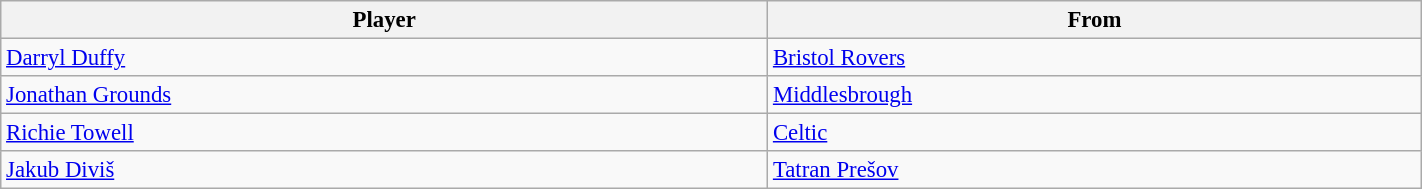<table class="wikitable" style="text-align:center; font-size:95%;width:75%; text-align:left">
<tr>
<th><strong>Player</strong></th>
<th><strong>From</strong></th>
</tr>
<tr>
<td> <a href='#'>Darryl Duffy</a></td>
<td><a href='#'>Bristol Rovers</a></td>
</tr>
<tr>
<td> <a href='#'>Jonathan Grounds</a></td>
<td><a href='#'>Middlesbrough</a></td>
</tr>
<tr>
<td> <a href='#'>Richie Towell</a></td>
<td><a href='#'>Celtic</a></td>
</tr>
<tr>
<td> <a href='#'>Jakub Diviš</a></td>
<td><a href='#'>Tatran Prešov</a></td>
</tr>
</table>
